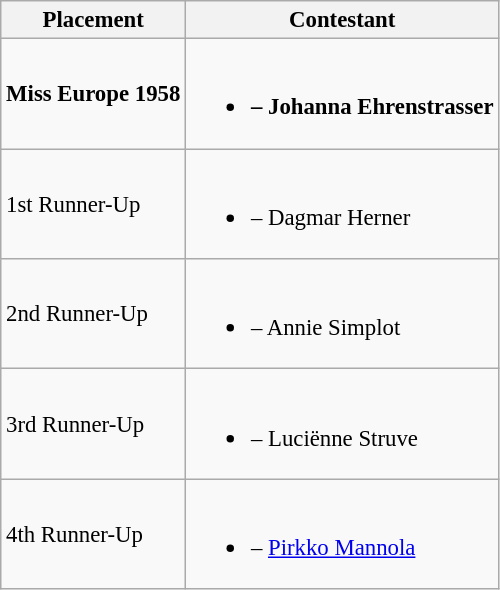<table class="wikitable sortable" style="font-size: 95%;">
<tr>
<th>Placement</th>
<th>Contestant</th>
</tr>
<tr>
<td><strong>Miss Europe 1958</strong></td>
<td><br><ul><li><strong> – Johanna Ehrenstrasser</strong></li></ul></td>
</tr>
<tr>
<td>1st Runner-Up</td>
<td><br><ul><li> – Dagmar Herner</li></ul></td>
</tr>
<tr>
<td>2nd Runner-Up</td>
<td><br><ul><li> – Annie Simplot</li></ul></td>
</tr>
<tr>
<td>3rd Runner-Up</td>
<td><br><ul><li> – Luciënne Struve</li></ul></td>
</tr>
<tr>
<td>4th Runner-Up</td>
<td><br><ul><li> – <a href='#'>Pirkko Mannola</a></li></ul></td>
</tr>
</table>
